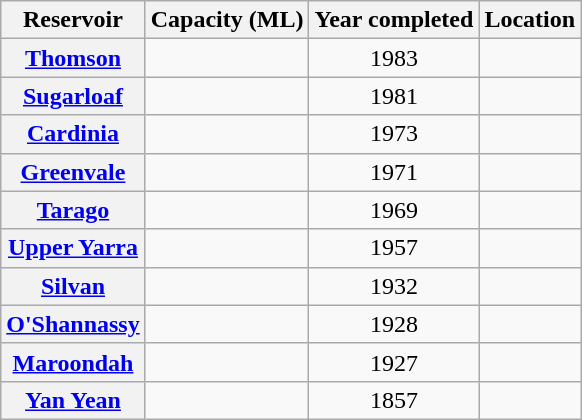<table class="wikitable sortable">
<tr>
<th>Reservoir</th>
<th>Capacity (ML)</th>
<th>Year completed</th>
<th>Location</th>
</tr>
<tr>
<th><a href='#'>Thomson</a></th>
<td align="center"></td>
<td align="center">1983</td>
<td></td>
</tr>
<tr>
<th><a href='#'>Sugarloaf</a></th>
<td align="center"></td>
<td align="center">1981</td>
<td></td>
</tr>
<tr>
<th><a href='#'>Cardinia</a></th>
<td align="center"></td>
<td align="center">1973</td>
<td></td>
</tr>
<tr>
<th><a href='#'>Greenvale</a></th>
<td align="center"></td>
<td align="center">1971</td>
<td></td>
</tr>
<tr>
<th><a href='#'>Tarago</a></th>
<td align="center"></td>
<td align="center">1969</td>
<td></td>
</tr>
<tr>
<th><a href='#'>Upper Yarra</a></th>
<td align="center"></td>
<td align="center">1957</td>
<td></td>
</tr>
<tr>
<th><a href='#'>Silvan</a></th>
<td align="center"></td>
<td align="center">1932</td>
<td></td>
</tr>
<tr>
<th><a href='#'>O'Shannassy</a></th>
<td align="center"></td>
<td align="center">1928</td>
<td></td>
</tr>
<tr>
<th><a href='#'>Maroondah</a></th>
<td align="center"></td>
<td align="center">1927</td>
<td></td>
</tr>
<tr>
<th><a href='#'>Yan Yean</a></th>
<td align="center"></td>
<td align="center">1857</td>
<td></td>
</tr>
</table>
